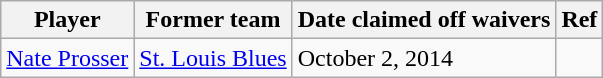<table class="wikitable">
<tr>
<th>Player</th>
<th>Former team</th>
<th>Date claimed off waivers</th>
<th>Ref</th>
</tr>
<tr>
<td><a href='#'>Nate Prosser</a></td>
<td><a href='#'>St. Louis Blues</a></td>
<td>October 2, 2014</td>
<td></td>
</tr>
</table>
